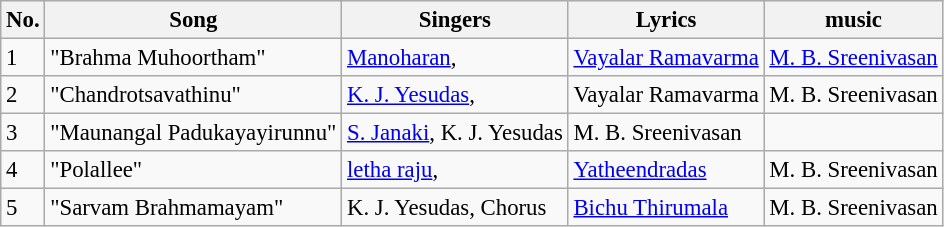<table class="wikitable" style="font-size:95%;">
<tr>
<th>No.</th>
<th>Song</th>
<th>Singers</th>
<th>Lyrics</th>
<th>music</th>
</tr>
<tr>
<td>1</td>
<td>"Brahma Muhoortham"</td>
<td><a href='#'>Manoharan</a>,</td>
<td><a href='#'>Vayalar Ramavarma</a></td>
<td><a href='#'>M. B. Sreenivasan</a></td>
</tr>
<tr>
<td>2</td>
<td>"Chandrotsavathinu"</td>
<td><a href='#'>K. J. Yesudas</a>,</td>
<td>Vayalar Ramavarma</td>
<td>M. B. Sreenivasan</td>
</tr>
<tr>
<td>3</td>
<td>"Maunangal Padukayayirunnu"</td>
<td><a href='#'>S. Janaki</a>, K. J. Yesudas</td>
<td Vayalar Ramavarma>M. B. Sreenivasan</td>
</tr>
<tr>
<td>4</td>
<td>"Polallee"</td>
<td><a href='#'>letha raju</a>,</td>
<td><a href='#'>Yatheendradas</a></td>
<td>M. B. Sreenivasan</td>
</tr>
<tr>
<td>5</td>
<td>"Sarvam Brahmamayam"</td>
<td>K. J. Yesudas, Chorus</td>
<td><a href='#'>Bichu Thirumala</a></td>
<td>M. B. Sreenivasan</td>
</tr>
</table>
